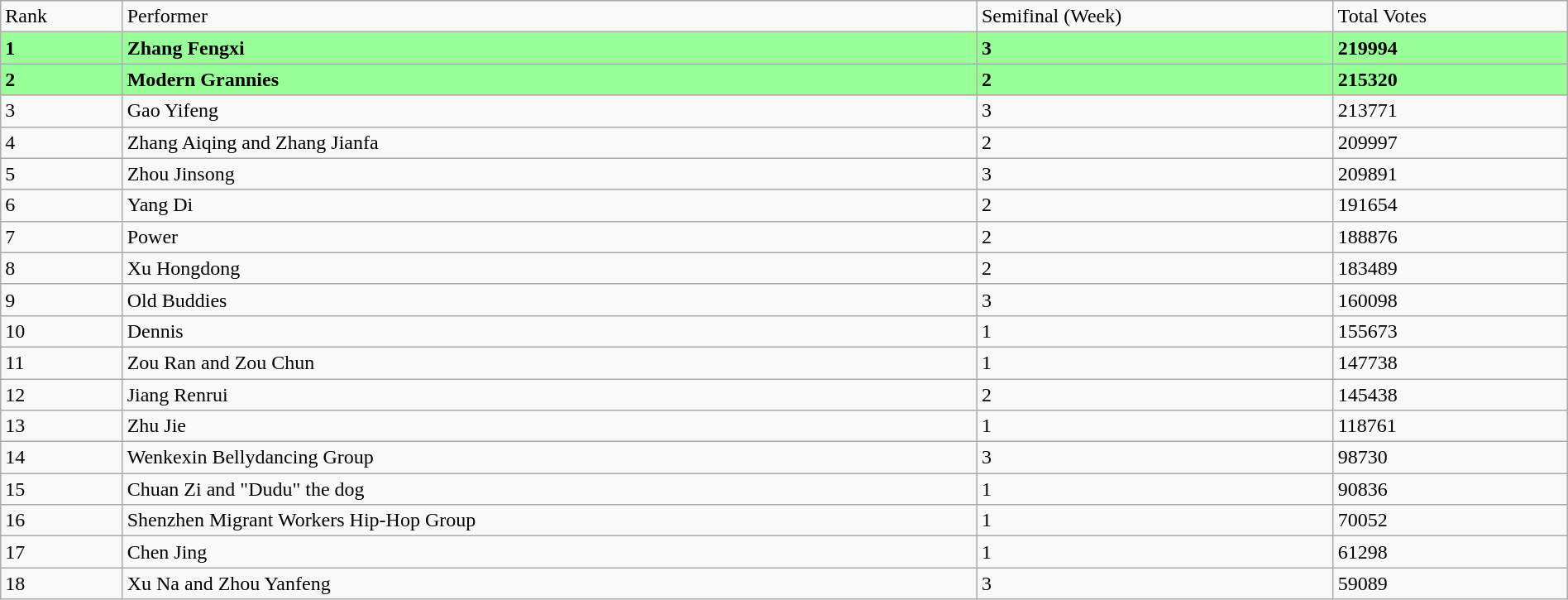<table class="wikitable sortable" style="width:100%;">
<tr valign="top">
<td>Rank</td>
<td>Performer</td>
<td>Semifinal (Week)</td>
<td>Total Votes</td>
</tr>
<tr>
<td style="background: #99FF99"><strong>1</strong></td>
<td style="background: #99FF99"><strong>Zhang Fengxi</strong></td>
<td style="background: #99FF99"><strong>3</strong></td>
<td style="background: #99FF99"><strong>219994</strong></td>
</tr>
<tr>
<td style="background: #99FF99"><strong>2</strong></td>
<td style="background: #99FF99"><strong>Modern Grannies</strong></td>
<td style="background: #99FF99"><strong>2</strong></td>
<td style="background: #99FF99"><strong>215320</strong></td>
</tr>
<tr>
<td>3</td>
<td>Gao Yifeng</td>
<td>3</td>
<td>213771</td>
</tr>
<tr>
<td>4</td>
<td>Zhang Aiqing and Zhang Jianfa</td>
<td>2</td>
<td>209997</td>
</tr>
<tr>
<td>5</td>
<td>Zhou Jinsong</td>
<td>3</td>
<td>209891</td>
</tr>
<tr>
<td>6</td>
<td>Yang Di</td>
<td>2</td>
<td>191654</td>
</tr>
<tr>
<td>7</td>
<td>Power</td>
<td>2</td>
<td>188876</td>
</tr>
<tr>
<td>8</td>
<td>Xu Hongdong</td>
<td>2</td>
<td>183489</td>
</tr>
<tr>
<td>9</td>
<td>Old Buddies</td>
<td>3</td>
<td>160098</td>
</tr>
<tr>
<td>10</td>
<td>Dennis</td>
<td>1</td>
<td>155673</td>
</tr>
<tr>
<td>11</td>
<td>Zou Ran and Zou Chun</td>
<td>1</td>
<td>147738</td>
</tr>
<tr>
<td>12</td>
<td>Jiang Renrui</td>
<td>2</td>
<td>145438</td>
</tr>
<tr>
<td>13</td>
<td>Zhu Jie</td>
<td>1</td>
<td>118761</td>
</tr>
<tr>
<td>14</td>
<td>Wenkexin Bellydancing Group</td>
<td>3</td>
<td>98730</td>
</tr>
<tr>
<td>15</td>
<td>Chuan Zi and "Dudu" the dog</td>
<td>1</td>
<td>90836</td>
</tr>
<tr>
<td>16</td>
<td>Shenzhen Migrant Workers Hip-Hop Group</td>
<td>1</td>
<td>70052</td>
</tr>
<tr>
<td>17</td>
<td>Chen Jing</td>
<td>1</td>
<td>61298</td>
</tr>
<tr>
<td>18</td>
<td>Xu Na and Zhou Yanfeng</td>
<td>3</td>
<td>59089</td>
</tr>
</table>
